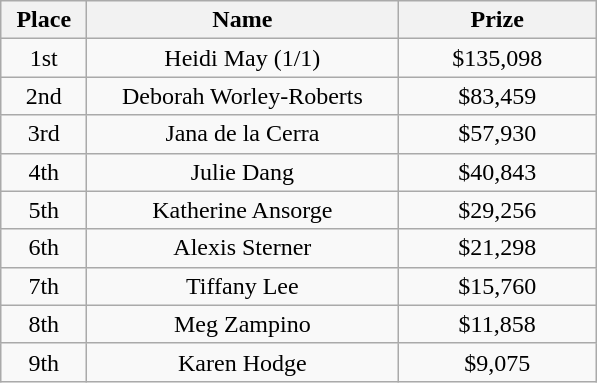<table class="wikitable">
<tr>
<th width="50">Place</th>
<th width="200">Name</th>
<th width="125">Prize</th>
</tr>
<tr>
<td align = "center">1st</td>
<td align = "center">Heidi May (1/1)</td>
<td align = "center">$135,098</td>
</tr>
<tr>
<td align = "center">2nd</td>
<td align = "center">Deborah Worley-Roberts</td>
<td align = "center">$83,459</td>
</tr>
<tr>
<td align = "center">3rd</td>
<td align = "center">Jana de la Cerra</td>
<td align = "center">$57,930</td>
</tr>
<tr>
<td align = "center">4th</td>
<td align = "center">Julie Dang</td>
<td align = "center">$40,843</td>
</tr>
<tr>
<td align = "center">5th</td>
<td align = "center">Katherine Ansorge</td>
<td align = "center">$29,256</td>
</tr>
<tr>
<td align = "center">6th</td>
<td align = "center">Alexis Sterner</td>
<td align = "center">$21,298</td>
</tr>
<tr>
<td align = "center">7th</td>
<td align = "center">Tiffany Lee</td>
<td align = "center">$15,760</td>
</tr>
<tr>
<td align = "center">8th</td>
<td align = "center">Meg Zampino</td>
<td align = "center">$11,858</td>
</tr>
<tr>
<td align = "center">9th</td>
<td align = "center">Karen Hodge</td>
<td align = "center">$9,075</td>
</tr>
</table>
